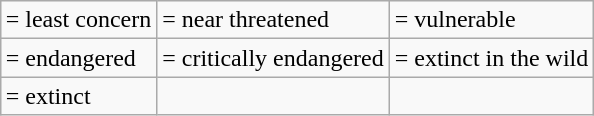<table class="wikitable" style="margin-left: auto; margin-right: auto; border: none;">
<tr>
<td> = least concern</td>
<td> = near threatened</td>
<td> = vulnerable</td>
</tr>
<tr>
<td> = endangered</td>
<td> = critically endangered</td>
<td> = extinct in the wild</td>
</tr>
<tr>
<td> = extinct</td>
<td></td>
<td></td>
</tr>
</table>
